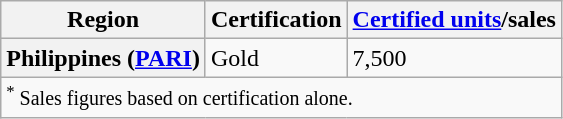<table class="wikitable sortable">
<tr>
<th>Region</th>
<th>Certification</th>
<th><a href='#'>Certified units</a>/sales</th>
</tr>
<tr>
<th>Philippines (<a href='#'>PARI</a>)</th>
<td>Gold</td>
<td>7,500</td>
</tr>
<tr>
<td colspan="3"><small><sup>*</sup> Sales figures based on certification alone.</small></td>
</tr>
</table>
